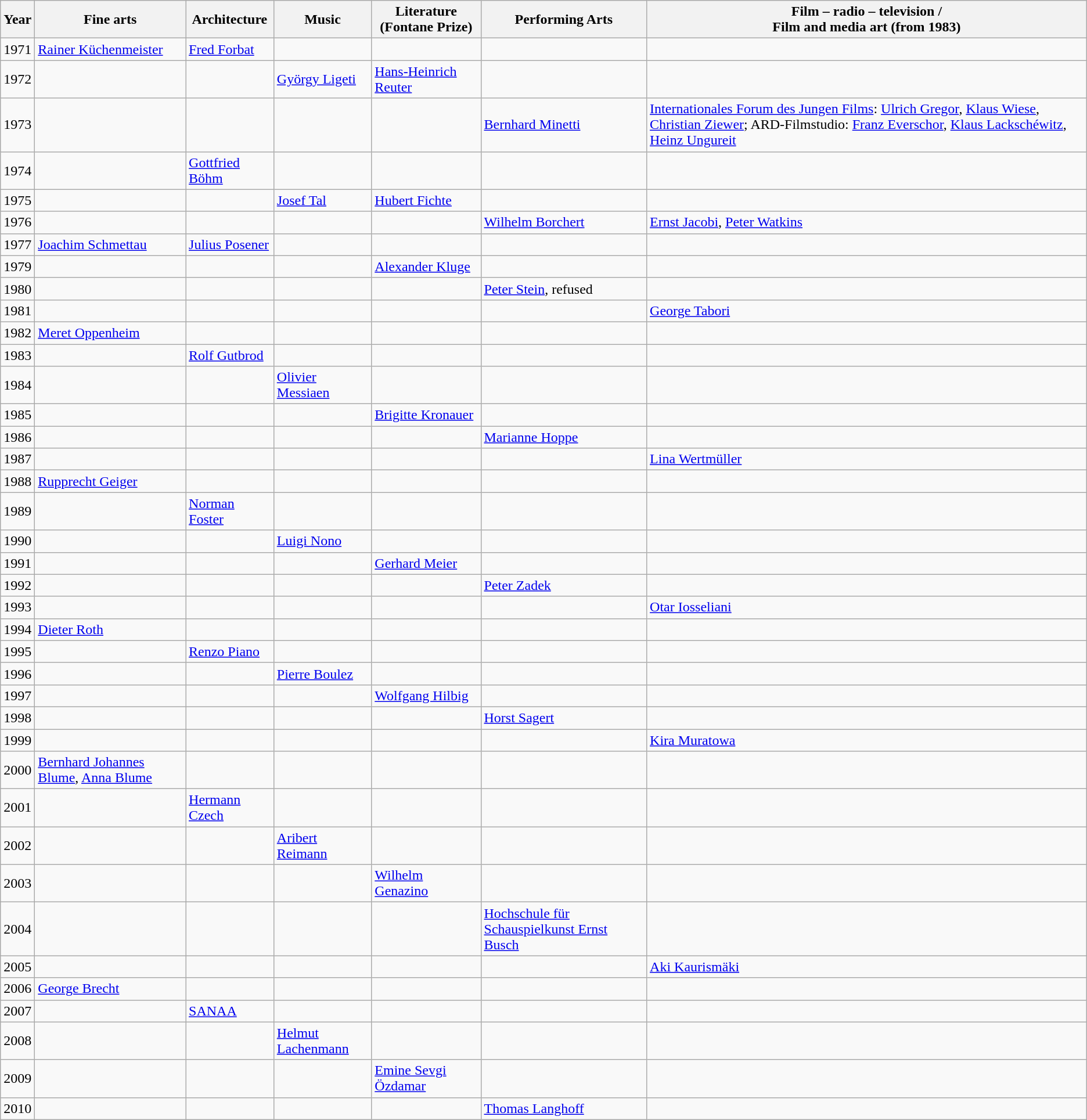<table class="wikitable">
<tr>
<th>Year</th>
<th>Fine arts</th>
<th>Architecture</th>
<th>Music</th>
<th>Literature (Fontane Prize)</th>
<th>Performing Arts</th>
<th>Film – radio – television /<br> Film and media art (from 1983)</th>
</tr>
<tr>
<td>1971</td>
<td><a href='#'>Rainer Küchenmeister</a></td>
<td><a href='#'>Fred Forbat</a></td>
<td></td>
<td></td>
<td></td>
<td></td>
</tr>
<tr>
<td>1972</td>
<td></td>
<td></td>
<td><a href='#'>György Ligeti</a></td>
<td><a href='#'>Hans-Heinrich Reuter</a></td>
<td></td>
<td></td>
</tr>
<tr>
<td>1973</td>
<td></td>
<td></td>
<td></td>
<td></td>
<td><a href='#'>Bernhard Minetti</a></td>
<td><a href='#'>Internationales Forum des Jungen Films</a>: <a href='#'>Ulrich Gregor</a>, <a href='#'>Klaus Wiese</a>, <a href='#'>Christian Ziewer</a>; ARD-Filmstudio: <a href='#'>Franz Everschor</a>, <a href='#'>Klaus Lackschéwitz</a>, <a href='#'>Heinz Ungureit</a></td>
</tr>
<tr>
<td>1974</td>
<td></td>
<td><a href='#'>Gottfried Böhm</a></td>
<td></td>
<td></td>
<td></td>
<td></td>
</tr>
<tr>
<td>1975</td>
<td></td>
<td></td>
<td><a href='#'>Josef Tal</a></td>
<td><a href='#'>Hubert Fichte</a></td>
<td></td>
<td></td>
</tr>
<tr>
<td>1976</td>
<td></td>
<td></td>
<td></td>
<td></td>
<td><a href='#'>Wilhelm Borchert</a></td>
<td><a href='#'>Ernst Jacobi</a>, <a href='#'>Peter Watkins</a></td>
</tr>
<tr>
<td>1977</td>
<td><a href='#'>Joachim Schmettau</a></td>
<td><a href='#'>Julius Posener</a></td>
<td></td>
<td></td>
<td></td>
<td></td>
</tr>
<tr>
<td>1979</td>
<td></td>
<td></td>
<td></td>
<td><a href='#'>Alexander Kluge</a></td>
<td></td>
<td></td>
</tr>
<tr>
<td>1980</td>
<td></td>
<td></td>
<td></td>
<td></td>
<td><a href='#'>Peter Stein</a>, refused</td>
<td></td>
</tr>
<tr>
<td>1981</td>
<td></td>
<td></td>
<td></td>
<td></td>
<td></td>
<td><a href='#'>George Tabori</a></td>
</tr>
<tr>
<td>1982</td>
<td><a href='#'>Meret Oppenheim</a></td>
<td></td>
<td></td>
<td></td>
<td></td>
<td></td>
</tr>
<tr>
<td>1983</td>
<td></td>
<td><a href='#'>Rolf Gutbrod</a></td>
<td></td>
<td></td>
<td></td>
<td></td>
</tr>
<tr>
<td>1984</td>
<td></td>
<td></td>
<td><a href='#'>Olivier Messiaen</a></td>
<td></td>
<td></td>
<td></td>
</tr>
<tr>
<td>1985</td>
<td></td>
<td></td>
<td></td>
<td><a href='#'>Brigitte Kronauer</a></td>
<td></td>
<td></td>
</tr>
<tr>
<td>1986</td>
<td></td>
<td></td>
<td></td>
<td></td>
<td><a href='#'>Marianne Hoppe</a></td>
<td></td>
</tr>
<tr>
<td>1987</td>
<td></td>
<td></td>
<td></td>
<td></td>
<td></td>
<td><a href='#'>Lina Wertmüller</a></td>
</tr>
<tr>
<td>1988</td>
<td><a href='#'>Rupprecht Geiger</a></td>
<td></td>
<td></td>
<td></td>
<td></td>
<td></td>
</tr>
<tr>
<td>1989</td>
<td></td>
<td><a href='#'>Norman Foster</a></td>
<td></td>
<td></td>
<td></td>
<td></td>
</tr>
<tr>
<td>1990</td>
<td></td>
<td></td>
<td><a href='#'>Luigi Nono</a></td>
<td></td>
<td></td>
<td></td>
</tr>
<tr>
<td>1991</td>
<td></td>
<td></td>
<td></td>
<td><a href='#'>Gerhard Meier</a></td>
<td></td>
<td></td>
</tr>
<tr>
<td>1992</td>
<td></td>
<td></td>
<td></td>
<td></td>
<td><a href='#'>Peter Zadek</a></td>
<td></td>
</tr>
<tr>
<td>1993</td>
<td></td>
<td></td>
<td></td>
<td></td>
<td></td>
<td><a href='#'>Otar Iosseliani</a></td>
</tr>
<tr>
<td>1994</td>
<td><a href='#'>Dieter Roth</a></td>
<td></td>
<td></td>
<td></td>
<td></td>
<td></td>
</tr>
<tr>
<td>1995</td>
<td></td>
<td><a href='#'>Renzo Piano</a></td>
<td></td>
<td></td>
<td></td>
<td></td>
</tr>
<tr>
<td>1996</td>
<td></td>
<td></td>
<td><a href='#'>Pierre Boulez</a></td>
<td></td>
<td></td>
<td></td>
</tr>
<tr>
<td>1997</td>
<td></td>
<td></td>
<td></td>
<td><a href='#'>Wolfgang Hilbig</a></td>
<td></td>
<td></td>
</tr>
<tr>
<td>1998</td>
<td></td>
<td></td>
<td></td>
<td></td>
<td><a href='#'>Horst Sagert</a></td>
<td></td>
</tr>
<tr>
<td>1999</td>
<td></td>
<td></td>
<td></td>
<td></td>
<td></td>
<td><a href='#'>Kira Muratowa</a></td>
</tr>
<tr>
<td>2000</td>
<td><a href='#'>Bernhard Johannes Blume</a>, <a href='#'>Anna Blume</a></td>
<td></td>
<td></td>
<td></td>
<td></td>
<td></td>
</tr>
<tr>
<td>2001</td>
<td></td>
<td><a href='#'>Hermann Czech</a></td>
<td></td>
<td></td>
<td></td>
<td></td>
</tr>
<tr>
<td>2002</td>
<td></td>
<td></td>
<td><a href='#'>Aribert Reimann</a></td>
<td></td>
<td></td>
<td></td>
</tr>
<tr>
<td>2003</td>
<td></td>
<td></td>
<td></td>
<td><a href='#'>Wilhelm Genazino</a></td>
<td></td>
<td></td>
</tr>
<tr>
<td>2004</td>
<td></td>
<td></td>
<td></td>
<td></td>
<td><a href='#'>Hochschule für Schauspielkunst Ernst Busch</a></td>
<td></td>
</tr>
<tr>
<td>2005</td>
<td></td>
<td></td>
<td></td>
<td></td>
<td></td>
<td><a href='#'>Aki Kaurismäki</a></td>
</tr>
<tr>
<td>2006</td>
<td><a href='#'>George Brecht</a></td>
<td></td>
<td></td>
<td></td>
<td></td>
<td></td>
</tr>
<tr>
<td>2007</td>
<td></td>
<td><a href='#'>SANAA</a></td>
<td></td>
<td></td>
<td></td>
<td></td>
</tr>
<tr>
<td>2008</td>
<td></td>
<td></td>
<td><a href='#'>Helmut Lachenmann</a></td>
<td></td>
<td></td>
<td></td>
</tr>
<tr>
<td>2009</td>
<td></td>
<td></td>
<td></td>
<td><a href='#'>Emine Sevgi Özdamar</a></td>
<td></td>
<td></td>
</tr>
<tr>
<td>2010</td>
<td></td>
<td></td>
<td></td>
<td></td>
<td><a href='#'>Thomas Langhoff</a></td>
<td></td>
</tr>
</table>
